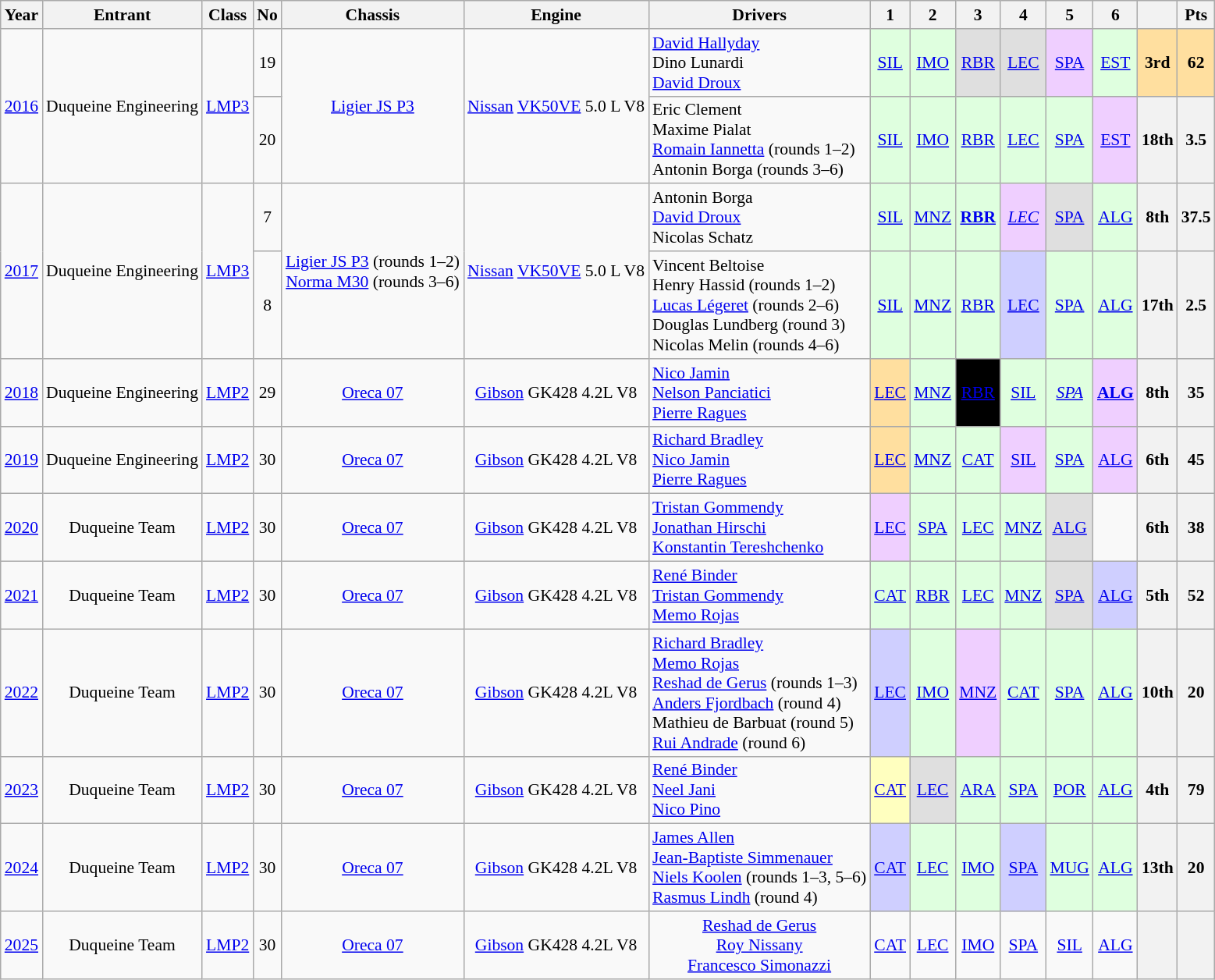<table class="wikitable" style="font-size: 90%; text-align:center">
<tr>
<th>Year</th>
<th>Entrant</th>
<th>Class</th>
<th>No</th>
<th>Chassis</th>
<th>Engine</th>
<th>Drivers</th>
<th>1</th>
<th>2</th>
<th>3</th>
<th>4</th>
<th>5</th>
<th>6</th>
<th></th>
<th>Pts</th>
</tr>
<tr>
<td rowspan="2"><a href='#'>2016</a></td>
<td rowspan="2"> Duqueine Engineering</td>
<td rowspan="2"><a href='#'>LMP3</a></td>
<td>19</td>
<td rowspan="2"><a href='#'>Ligier JS P3</a></td>
<td rowspan="2"><a href='#'>Nissan</a> <a href='#'>VK50VE</a> 5.0 L V8</td>
<td align="left"> <a href='#'>David Hallyday</a><br> Dino Lunardi<br> <a href='#'>David Droux</a></td>
<td style="background:#DFFFDF;"><a href='#'>SIL</a><br></td>
<td style="background:#DFFFDF;"><a href='#'>IMO</a><br></td>
<td style="background:#DFDFDF;"><a href='#'>RBR</a><br></td>
<td style="background:#DFDFDF;"><a href='#'>LEC</a><br></td>
<td style="background:#EFCFFF;"><a href='#'>SPA</a><br></td>
<td style="background:#DFFFDF;"><a href='#'>EST</a><br></td>
<th style="background:#FFDF9F;">3rd</th>
<th style="background:#FFDF9F;">62</th>
</tr>
<tr>
<td>20</td>
<td align="left"> Eric Clement<br> Maxime Pialat<br> <a href='#'>Romain Iannetta</a> (rounds 1–2)<br> Antonin Borga (rounds 3–6)</td>
<td style="background:#DFFFDF;"><a href='#'>SIL</a><br></td>
<td style="background:#DFFFDF;"><a href='#'>IMO</a><br></td>
<td style="background:#DFFFDF;"><a href='#'>RBR</a><br></td>
<td style="background:#DFFFDF;"><a href='#'>LEC</a><br></td>
<td style="background:#DFFFDF;"><a href='#'>SPA</a><br></td>
<td style="background:#EFCFFF;"><a href='#'>EST</a><br></td>
<th>18th</th>
<th>3.5</th>
</tr>
<tr>
<td rowspan="2"><a href='#'>2017</a></td>
<td rowspan="2"> Duqueine Engineering</td>
<td rowspan="2"><a href='#'>LMP3</a></td>
<td>7</td>
<td rowspan="2"><a href='#'>Ligier JS P3</a> (rounds 1–2)<br><a href='#'>Norma M30</a> (rounds 3–6)</td>
<td rowspan="2"><a href='#'>Nissan</a> <a href='#'>VK50VE</a> 5.0 L V8</td>
<td align="left"> Antonin Borga<br> <a href='#'>David Droux</a><br> Nicolas Schatz</td>
<td style="background:#DFFFDF;"><a href='#'>SIL</a><br></td>
<td style="background:#DFFFDF;"><a href='#'>MNZ</a><br></td>
<td style="background:#DFFFDF;"><strong><a href='#'>RBR</a></strong><br></td>
<td style="background:#EFCFFF;"><em><a href='#'>LEC</a></em><br></td>
<td style="background:#DFDFDF;"><a href='#'>SPA</a><br></td>
<td style="background:#DFFFDF;"><a href='#'>ALG</a><br></td>
<th>8th</th>
<th>37.5</th>
</tr>
<tr>
<td>8</td>
<td align="left"> Vincent Beltoise<br> Henry Hassid (rounds 1–2)<br> <a href='#'>Lucas Légeret</a> (rounds 2–6)<br> Douglas Lundberg (round 3)<br> Nicolas Melin (rounds 4–6)</td>
<td style="background:#DFFFDF;"><a href='#'>SIL</a><br></td>
<td style="background:#DFFFDF;"><a href='#'>MNZ</a><br></td>
<td style="background:#DFFFDF;"><a href='#'>RBR</a><br></td>
<td style="background:#CFCFFF;"><a href='#'>LEC</a><br></td>
<td style="background:#DFFFDF;"><a href='#'>SPA</a><br></td>
<td style="background:#DFFFDF;"><a href='#'>ALG</a><br></td>
<th>17th</th>
<th>2.5</th>
</tr>
<tr>
<td><a href='#'>2018</a></td>
<td> Duqueine Engineering</td>
<td><a href='#'>LMP2</a></td>
<td>29</td>
<td><a href='#'>Oreca 07</a></td>
<td><a href='#'>Gibson</a> GK428 4.2L V8</td>
<td align="left"> <a href='#'>Nico Jamin</a><br> <a href='#'>Nelson Panciatici</a><br> <a href='#'>Pierre Ragues</a></td>
<td style="background:#FFDF9F;"><a href='#'>LEC</a><br></td>
<td style="background:#DFFFDF;"><a href='#'>MNZ</a><br></td>
<td style="background:#000000; color:white"><a href='#'><span>RBR</span></a><br></td>
<td style="background:#DFFFDF;"><a href='#'>SIL</a><br></td>
<td style="background:#DFFFDF;"><em><a href='#'>SPA</a></em><br></td>
<td style="background:#EFCFFF;"><strong><a href='#'>ALG</a></strong><br></td>
<th>8th</th>
<th>35</th>
</tr>
<tr>
<td><a href='#'>2019</a></td>
<td> Duqueine Engineering</td>
<td><a href='#'>LMP2</a></td>
<td>30</td>
<td><a href='#'>Oreca 07</a></td>
<td><a href='#'>Gibson</a> GK428 4.2L V8</td>
<td align="left"> <a href='#'>Richard Bradley</a><br> <a href='#'>Nico Jamin</a><br> <a href='#'>Pierre Ragues</a></td>
<td style="background:#FFDF9F;"><a href='#'>LEC</a><br></td>
<td style="background:#DFFFDF;"><a href='#'>MNZ</a><br></td>
<td style="background:#DFFFDF;"><a href='#'>CAT</a><br></td>
<td style="background:#EFCFFF;"><a href='#'>SIL</a><br></td>
<td style="background:#DFFFDF;"><a href='#'>SPA</a><br></td>
<td style="background:#EFCFFF;"><a href='#'>ALG</a><br></td>
<th>6th</th>
<th>45</th>
</tr>
<tr>
<td><a href='#'>2020</a></td>
<td> Duqueine Team</td>
<td><a href='#'>LMP2</a></td>
<td>30</td>
<td><a href='#'>Oreca 07</a></td>
<td><a href='#'>Gibson</a> GK428 4.2L V8</td>
<td align="left"> <a href='#'>Tristan Gommendy</a><br> <a href='#'>Jonathan Hirschi</a><br> <a href='#'>Konstantin Tereshchenko</a></td>
<td style="background:#EFCFFF;"><a href='#'>LEC</a><br></td>
<td style="background:#DFFFDF;"><a href='#'>SPA</a><br></td>
<td style="background:#DFFFDF;"><a href='#'>LEC</a><br></td>
<td style="background:#DFFFDF;"><a href='#'>MNZ</a><br></td>
<td style="background:#DFDFDF;"><a href='#'>ALG</a><br></td>
<td></td>
<th>6th</th>
<th>38</th>
</tr>
<tr>
<td><a href='#'>2021</a></td>
<td> Duqueine Team</td>
<td><a href='#'>LMP2</a></td>
<td>30</td>
<td><a href='#'>Oreca 07</a></td>
<td><a href='#'>Gibson</a> GK428 4.2L V8</td>
<td align="left"> <a href='#'>René Binder</a><br> <a href='#'>Tristan Gommendy</a><br> <a href='#'>Memo Rojas</a></td>
<td style="background:#DFFFDF;"><a href='#'>CAT</a><br></td>
<td style="background:#DFFFDF;"><a href='#'>RBR</a><br></td>
<td style="background:#DFFFDF;"><a href='#'>LEC</a><br></td>
<td style="background:#DFFFDF;"><a href='#'>MNZ</a><br></td>
<td style="background:#DFDFDF;"><a href='#'>SPA</a><br></td>
<td style="background:#CFCFFF;"><a href='#'>ALG</a><br></td>
<th>5th</th>
<th>52</th>
</tr>
<tr>
<td><a href='#'>2022</a></td>
<td> Duqueine Team</td>
<td><a href='#'>LMP2</a></td>
<td>30</td>
<td><a href='#'>Oreca 07</a></td>
<td><a href='#'>Gibson</a> GK428 4.2L V8</td>
<td align="left"> <a href='#'>Richard Bradley</a><br> <a href='#'>Memo Rojas</a><br> <a href='#'>Reshad de Gerus</a> (rounds 1–3)<br> <a href='#'>Anders Fjordbach</a> (round 4)<br> Mathieu de Barbuat (round 5)<br> <a href='#'>Rui Andrade</a> (round 6)</td>
<td style="background:#CFCFFF;"><a href='#'>LEC</a><br></td>
<td style="background:#DFFFDF;"><a href='#'>IMO</a><br></td>
<td style="background:#EFCFFF;"><a href='#'>MNZ</a><br></td>
<td style="background:#DFFFDF;"><a href='#'>CAT</a><br></td>
<td style="background:#DFFFDF;"><a href='#'>SPA</a><br></td>
<td style="background:#DFFFDF;"><a href='#'>ALG</a><br></td>
<th>10th</th>
<th>20</th>
</tr>
<tr>
<td><a href='#'>2023</a></td>
<td> Duqueine Team</td>
<td><a href='#'>LMP2</a></td>
<td>30</td>
<td><a href='#'>Oreca 07</a></td>
<td><a href='#'>Gibson</a> GK428 4.2L V8</td>
<td align="left"> <a href='#'>René Binder</a><br> <a href='#'>Neel Jani</a><br> <a href='#'>Nico Pino</a></td>
<td style="background:#FFFFBF;"><a href='#'>CAT</a><br></td>
<td style="background:#DFDFDF;"><a href='#'>LEC</a><br></td>
<td style="background:#DFFFDF;"><a href='#'>ARA</a><br></td>
<td style="background:#DFFFDF;"><a href='#'>SPA</a><br></td>
<td style="background:#DFFFDF;"><a href='#'>POR</a><br></td>
<td style="background:#DFFFDF;"><a href='#'>ALG</a><br></td>
<th>4th</th>
<th>79</th>
</tr>
<tr>
<td><a href='#'>2024</a></td>
<td> Duqueine Team</td>
<td><a href='#'>LMP2</a></td>
<td>30</td>
<td><a href='#'>Oreca 07</a></td>
<td><a href='#'>Gibson</a> GK428 4.2L V8</td>
<td align="left"> <a href='#'>James Allen</a><br> <a href='#'>Jean-Baptiste Simmenauer</a><br> <a href='#'>Niels Koolen</a> (rounds 1–3, 5–6)<br> <a href='#'>Rasmus Lindh</a> (round 4)</td>
<td style="background:#CFCFFF;"><a href='#'>CAT</a><br></td>
<td style="background:#DFFFDF;"><a href='#'>LEC</a><br></td>
<td style="background:#DFFFDF;"><a href='#'>IMO</a><br></td>
<td style="background:#CFCFFF;"><a href='#'>SPA</a><br></td>
<td style="background:#DFFFDF;"><a href='#'>MUG</a><br></td>
<td style="background:#DFFFDF;"><a href='#'>ALG</a><br></td>
<th>13th</th>
<th>20</th>
</tr>
<tr>
<td><a href='#'>2025</a></td>
<td> Duqueine Team</td>
<td><a href='#'>LMP2</a></td>
<td>30</td>
<td><a href='#'>Oreca 07</a></td>
<td><a href='#'>Gibson</a> GK428 4.2L V8</td>
<td> <a href='#'>Reshad de Gerus</a><br> <a href='#'>Roy Nissany</a><br> <a href='#'>Francesco Simonazzi</a></td>
<td><a href='#'>CAT</a></td>
<td><a href='#'>LEC</a></td>
<td><a href='#'>IMO</a><br></td>
<td><a href='#'>SPA</a></td>
<td><a href='#'>SIL</a></td>
<td><a href='#'>ALG</a></td>
<th></th>
<th></th>
</tr>
</table>
